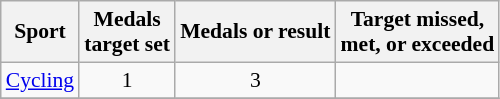<table class="wikitable sortable" style="font-size:90%; text-align:center;">
<tr>
<th>Sport</th>
<th>Medals<br> target set</th>
<th>Medals or result</th>
<th>Target missed,<br> met, or exceeded</th>
</tr>
<tr>
<td><a href='#'>Cycling</a></td>
<td style="text-align:center;">1</td>
<td style="text-align:center;">3</td>
<td style="text-align:center;"></td>
</tr>
<tr>
</tr>
</table>
